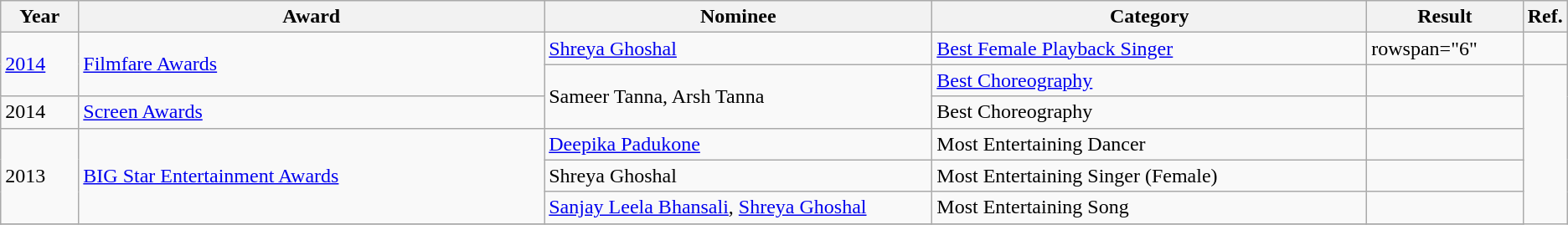<table class="wikitable sortable">
<tr>
<th width=5%>Year</th>
<th width=30%>Award</th>
<th width=25%>Nominee</th>
<th width=28%>Category</th>
<th width=10%>Result</th>
<th width=2%>Ref.</th>
</tr>
<tr>
<td rowspan="2"><a href='#'>2014</a></td>
<td rowspan="2"><a href='#'>Filmfare Awards</a></td>
<td><a href='#'>Shreya Ghoshal</a></td>
<td><a href='#'>Best Female Playback Singer</a></td>
<td>rowspan="6" </td>
<td></td>
</tr>
<tr>
<td rowspan="2">Sameer Tanna, Arsh Tanna</td>
<td><a href='#'>Best Choreography</a></td>
<td></td>
</tr>
<tr>
<td>2014</td>
<td><a href='#'>Screen Awards</a></td>
<td>Best Choreography</td>
<td></td>
</tr>
<tr>
<td rowspan="3">2013</td>
<td rowspan="3"><a href='#'>BIG Star Entertainment Awards</a></td>
<td><a href='#'>Deepika Padukone</a></td>
<td>Most Entertaining Dancer</td>
<td></td>
</tr>
<tr>
<td>Shreya Ghoshal</td>
<td>Most Entertaining Singer (Female)</td>
<td></td>
</tr>
<tr>
<td><a href='#'>Sanjay Leela Bhansali</a>, <a href='#'>Shreya Ghoshal</a></td>
<td>Most Entertaining Song</td>
<td></td>
</tr>
<tr>
</tr>
</table>
